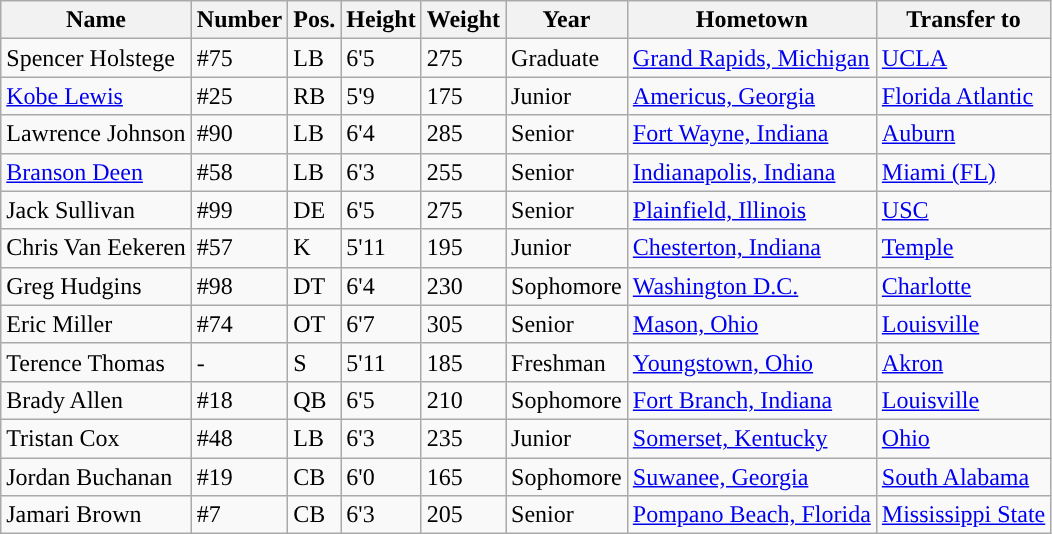<table class="wikitable sortable">
<tr>
<th style="text-align:center; ">Name</th>
<th style="text-align:center; ">Number</th>
<th style="text-align:center; ">Pos.</th>
<th style="text-align:center; ">Height</th>
<th style="text-align:center; ">Weight</th>
<th style="text-align:center; ">Year</th>
<th style="text-align:center; ">Hometown</th>
<th style="text-align:center; ">Transfer to</th>
</tr>
<tr>
<td>Spencer Holstege</td>
<td>#75</td>
<td>LB</td>
<td>6'5</td>
<td>275</td>
<td>Graduate</td>
<td><a href='#'>Grand Rapids, Michigan</a></td>
<td><a href='#'>UCLA</a></td>
</tr>
<tr>
<td><a href='#'>Kobe Lewis</a></td>
<td>#25</td>
<td>RB</td>
<td>5'9</td>
<td>175</td>
<td>Junior</td>
<td><a href='#'>Americus, Georgia</a></td>
<td><a href='#'>Florida Atlantic</a></td>
</tr>
<tr>
<td>Lawrence Johnson</td>
<td>#90</td>
<td>LB</td>
<td>6'4</td>
<td>285</td>
<td>Senior</td>
<td><a href='#'>Fort Wayne, Indiana</a></td>
<td><a href='#'>Auburn</a></td>
</tr>
<tr>
<td><a href='#'>Branson Deen</a></td>
<td>#58</td>
<td>LB</td>
<td>6'3</td>
<td>255</td>
<td>Senior</td>
<td><a href='#'>Indianapolis, Indiana</a></td>
<td><a href='#'>Miami (FL)</a></td>
</tr>
<tr>
<td>Jack Sullivan</td>
<td>#99</td>
<td>DE</td>
<td>6'5</td>
<td>275</td>
<td>Senior</td>
<td><a href='#'>Plainfield, Illinois</a></td>
<td><a href='#'>USC</a></td>
</tr>
<tr>
<td>Chris Van Eekeren</td>
<td>#57</td>
<td>K</td>
<td>5'11</td>
<td>195</td>
<td>Junior</td>
<td><a href='#'>Chesterton, Indiana</a></td>
<td><a href='#'>Temple</a></td>
</tr>
<tr>
<td>Greg Hudgins</td>
<td>#98</td>
<td>DT</td>
<td>6'4</td>
<td>230</td>
<td>Sophomore</td>
<td><a href='#'>Washington D.C.</a></td>
<td><a href='#'>Charlotte</a></td>
</tr>
<tr>
<td>Eric Miller</td>
<td>#74</td>
<td>OT</td>
<td>6'7</td>
<td>305</td>
<td>Senior</td>
<td><a href='#'>Mason, Ohio</a></td>
<td><a href='#'>Louisville</a></td>
</tr>
<tr>
<td>Terence Thomas</td>
<td>-</td>
<td>S</td>
<td>5'11</td>
<td>185</td>
<td>Freshman</td>
<td><a href='#'>Youngstown, Ohio</a></td>
<td><a href='#'>Akron</a></td>
</tr>
<tr>
<td>Brady Allen</td>
<td>#18</td>
<td>QB</td>
<td>6'5</td>
<td>210</td>
<td>Sophomore</td>
<td><a href='#'>Fort Branch, Indiana</a></td>
<td><a href='#'>Louisville</a></td>
</tr>
<tr>
<td>Tristan Cox</td>
<td>#48</td>
<td>LB</td>
<td>6'3</td>
<td>235</td>
<td>Junior</td>
<td><a href='#'>Somerset, Kentucky</a></td>
<td><a href='#'>Ohio</a></td>
</tr>
<tr>
<td>Jordan Buchanan</td>
<td>#19</td>
<td>CB</td>
<td>6'0</td>
<td>165</td>
<td>Sophomore</td>
<td><a href='#'>Suwanee, Georgia</a></td>
<td><a href='#'>South Alabama</a></td>
</tr>
<tr>
<td>Jamari Brown</td>
<td>#7</td>
<td>CB</td>
<td>6'3</td>
<td>205</td>
<td>Senior</td>
<td><a href='#'>Pompano Beach, Florida</a></td>
<td><a href='#'>Mississippi State</a></td>
</tr>
</table>
